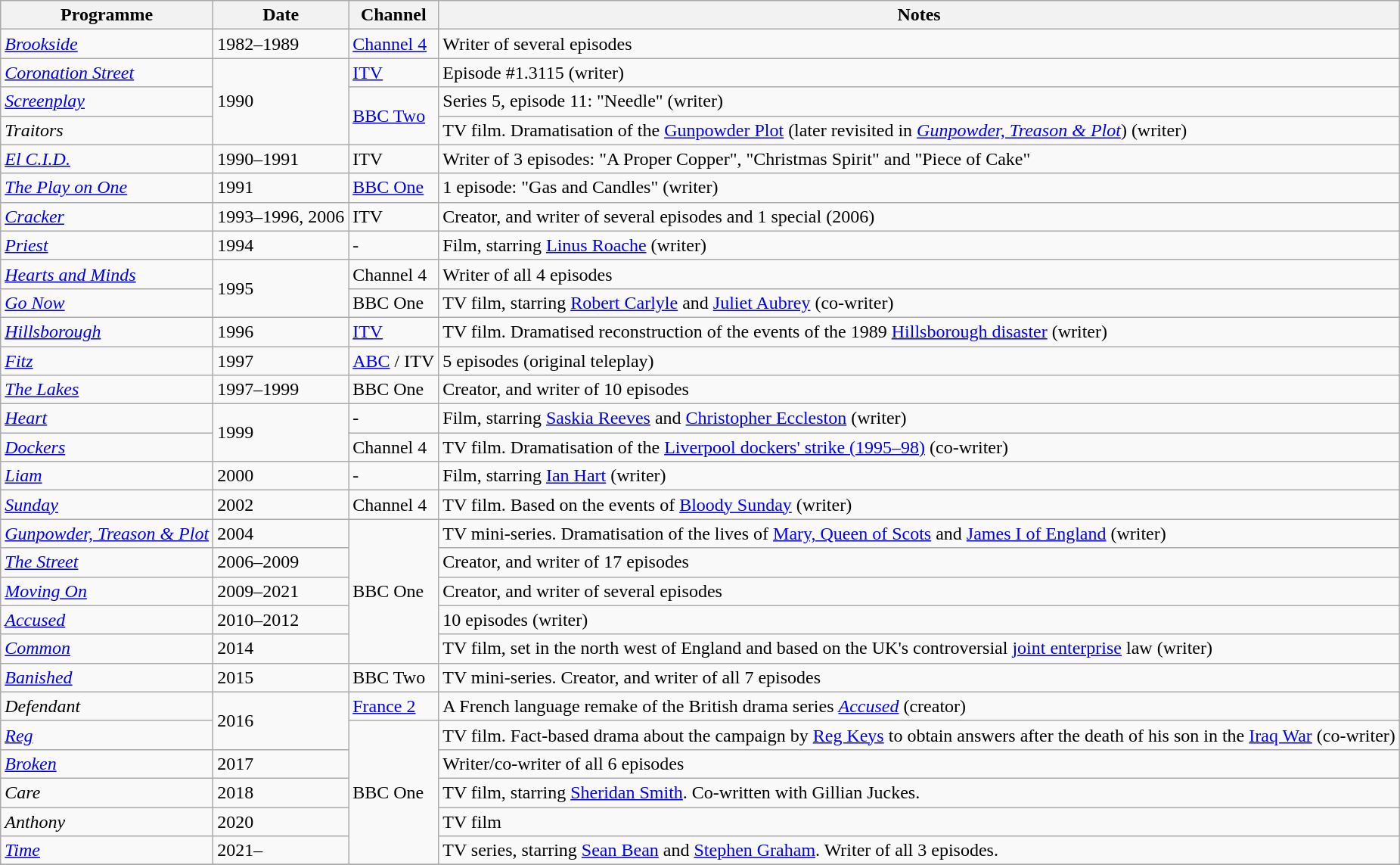<table class="wikitable">
<tr>
<th>Programme</th>
<th>Date</th>
<th>Channel</th>
<th>Notes</th>
</tr>
<tr>
<td><em><a href='#'>Brookside</a></em></td>
<td>1982–1989</td>
<td><a href='#'>Channel 4</a></td>
<td>Writer of several episodes</td>
</tr>
<tr>
<td><em><a href='#'>Coronation Street</a></em></td>
<td rowspan="3">1990</td>
<td><a href='#'>ITV</a></td>
<td>Episode #1.3115 (writer)</td>
</tr>
<tr>
<td><em><a href='#'>Screenplay</a></em></td>
<td rowspan="2"><a href='#'>BBC Two</a></td>
<td>Series 5, episode 11: "Needle" (writer)</td>
</tr>
<tr>
<td><em>Traitors</em></td>
<td>TV film. Dramatisation of the <a href='#'>Gunpowder Plot</a> (later revisited in <em><a href='#'>Gunpowder, Treason & Plot</a></em>) (writer)</td>
</tr>
<tr>
<td><em><a href='#'>El C.I.D.</a></em></td>
<td>1990–1991</td>
<td>ITV</td>
<td>Writer of 3 episodes: "A Proper Copper", "Christmas Spirit" and "Piece of Cake"</td>
</tr>
<tr>
<td><em><a href='#'>The Play on One</a></em></td>
<td>1991</td>
<td><a href='#'>BBC One</a></td>
<td>1 episode: "Gas and Candles" (writer)</td>
</tr>
<tr>
<td><em><a href='#'>Cracker</a></em></td>
<td>1993–1996, 2006</td>
<td>ITV</td>
<td>Creator, and writer of several episodes and 1 special (2006)</td>
</tr>
<tr>
<td><em><a href='#'>Priest</a></em></td>
<td>1994</td>
<td>-</td>
<td>Film, starring <a href='#'>Linus Roache</a> (writer)</td>
</tr>
<tr>
<td><em><a href='#'>Hearts and Minds</a></em></td>
<td rowspan="2">1995</td>
<td>Channel 4</td>
<td>Writer of all 4 episodes</td>
</tr>
<tr>
<td><em><a href='#'>Go Now</a></em></td>
<td>BBC One</td>
<td>TV film, starring <a href='#'>Robert Carlyle</a> and <a href='#'>Juliet Aubrey</a> (co-writer)</td>
</tr>
<tr>
<td><em><a href='#'>Hillsborough</a></em></td>
<td>1996</td>
<td><a href='#'>ITV</a></td>
<td>TV film. Dramatised reconstruction of the events of the 1989 <a href='#'>Hillsborough disaster</a> (writer)</td>
</tr>
<tr>
<td><em><a href='#'>Fitz</a></em></td>
<td>1997</td>
<td><a href='#'>ABC</a> / ITV</td>
<td>5 episodes (original teleplay)</td>
</tr>
<tr>
<td><em><a href='#'>The Lakes</a></em></td>
<td>1997–1999</td>
<td>BBC One</td>
<td>Creator, and writer of 10 episodes</td>
</tr>
<tr>
<td><em><a href='#'>Heart</a></em></td>
<td rowspan="2">1999</td>
<td>-</td>
<td>Film, starring <a href='#'>Saskia Reeves</a> and <a href='#'>Christopher Eccleston</a> (writer)</td>
</tr>
<tr>
<td><em><a href='#'>Dockers</a></em></td>
<td>Channel 4</td>
<td>TV film. Dramatisation of the <a href='#'>Liverpool dockers' strike (1995–98)</a> (co-writer)</td>
</tr>
<tr>
<td><em><a href='#'>Liam</a></em></td>
<td>2000</td>
<td>-</td>
<td>Film, starring <a href='#'>Ian Hart</a> (writer)</td>
</tr>
<tr>
<td><em><a href='#'>Sunday</a></em></td>
<td>2002</td>
<td>Channel 4</td>
<td>TV film. Based on the events of <a href='#'>Bloody Sunday</a> (writer)</td>
</tr>
<tr>
<td><em><a href='#'>Gunpowder, Treason & Plot</a></em></td>
<td>2004</td>
<td rowspan="5">BBC One</td>
<td>TV mini-series. Dramatisation of the lives of <a href='#'>Mary, Queen of Scots</a> and <a href='#'>James I of England</a> (writer)</td>
</tr>
<tr>
<td><em><a href='#'>The Street</a></em></td>
<td>2006–2009</td>
<td>Creator, and writer of 17 episodes</td>
</tr>
<tr>
<td><em><a href='#'>Moving On</a></em></td>
<td>2009–2021</td>
<td>Creator, and writer of several episodes</td>
</tr>
<tr>
<td><em><a href='#'>Accused</a></em></td>
<td>2010–2012</td>
<td>10 episodes (writer)</td>
</tr>
<tr>
<td><em><a href='#'>Common</a></em></td>
<td>2014</td>
<td>TV film, set in the north west of England and based on the UK's controversial <a href='#'>joint enterprise</a> law (writer)</td>
</tr>
<tr>
<td><em><a href='#'>Banished</a></em></td>
<td>2015</td>
<td>BBC Two</td>
<td>TV mini-series. Creator, and writer of all 7 episodes</td>
</tr>
<tr>
<td><em>Defendant</em></td>
<td rowspan="2">2016</td>
<td><a href='#'>France 2</a></td>
<td>A French language remake of the British drama series <em><a href='#'>Accused</a></em> (creator)</td>
</tr>
<tr>
<td><em><a href='#'>Reg</a></em></td>
<td rowspan="5">BBC One</td>
<td>TV film. Fact-based drama about the campaign by <a href='#'>Reg Keys</a> to obtain answers after the death of his son in the <a href='#'>Iraq War</a> (co-writer)</td>
</tr>
<tr>
<td><em><a href='#'>Broken</a></em></td>
<td>2017</td>
<td>Writer/co-writer of all 6 episodes</td>
</tr>
<tr>
<td><em>Care</em></td>
<td>2018</td>
<td>TV film, starring <a href='#'>Sheridan Smith</a>. Co-written with Gillian Juckes.</td>
</tr>
<tr>
<td><em>Anthony</em></td>
<td>2020</td>
<td>TV film</td>
</tr>
<tr>
<td><em><a href='#'>Time</a></em></td>
<td>2021–</td>
<td>TV series, starring <a href='#'>Sean Bean</a> and <a href='#'>Stephen Graham</a>. Writer of all 3 episodes.</td>
</tr>
<tr>
</tr>
</table>
